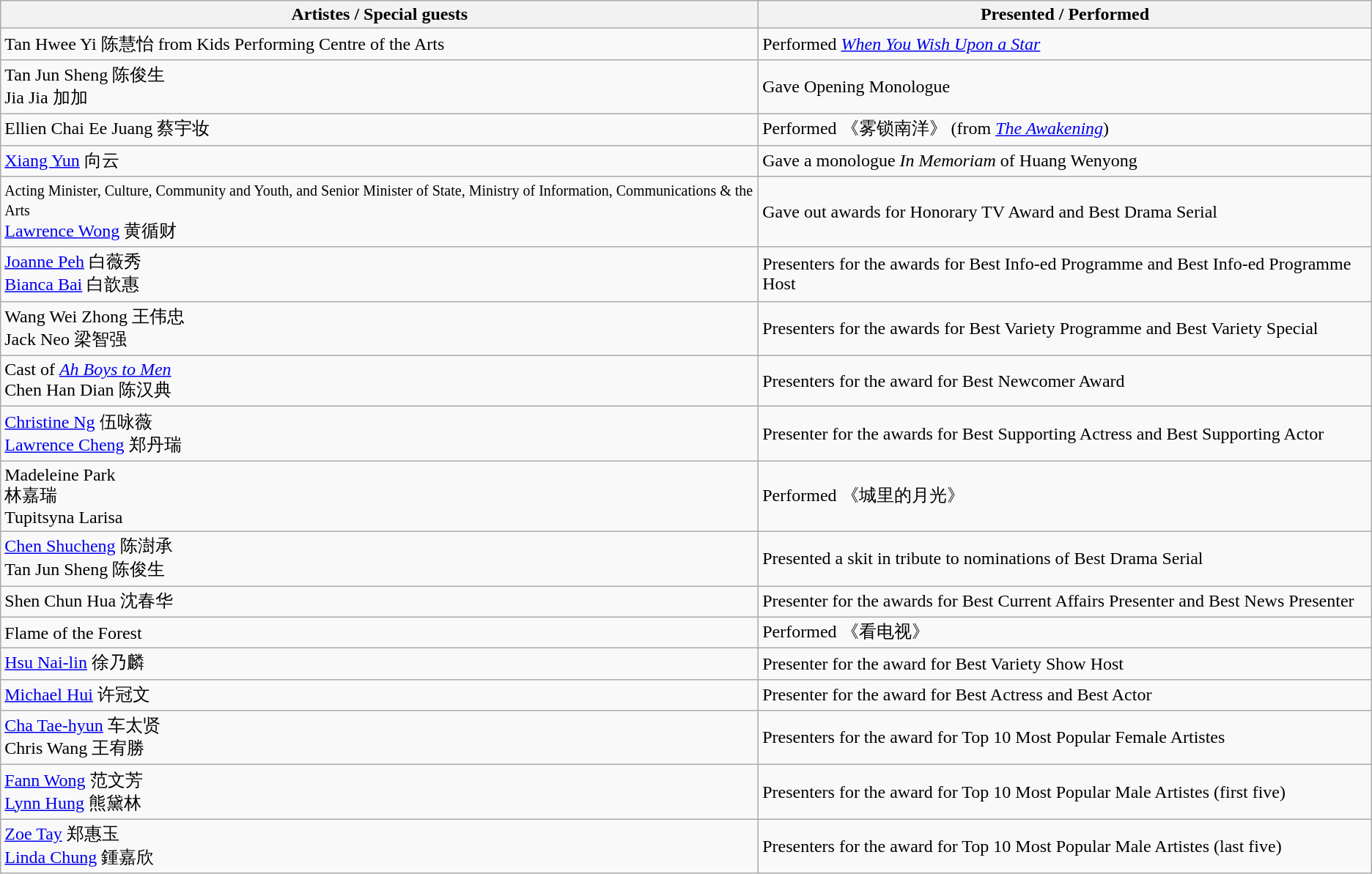<table class="wikitable">
<tr>
<th>Artistes / Special guests</th>
<th>Presented / Performed</th>
</tr>
<tr>
<td>Tan Hwee Yi 陈慧怡 from Kids Performing Centre of the Arts</td>
<td>Performed <em><a href='#'>When You Wish Upon a Star</a></em></td>
</tr>
<tr>
<td>Tan Jun Sheng 陈俊生 <br> Jia Jia 加加</td>
<td>Gave Opening Monologue</td>
</tr>
<tr>
<td>Ellien Chai Ee Juang 蔡宇妆</td>
<td>Performed 《雾锁南洋》 (from <em><a href='#'>The Awakening</a></em>)</td>
</tr>
<tr>
<td><a href='#'>Xiang Yun</a> 向云</td>
<td>Gave a monologue <em>In Memoriam</em> of Huang Wenyong</td>
</tr>
<tr>
<td><small> Acting Minister, Culture, Community and Youth, and Senior Minister of State, Ministry of Information, Communications & the Arts</small> <br> <a href='#'>Lawrence Wong</a> 黄循财</td>
<td>Gave out awards for Honorary TV Award and Best Drama Serial</td>
</tr>
<tr>
<td><a href='#'>Joanne Peh</a> 白薇秀 <br> <a href='#'>Bianca Bai</a> 白歆惠</td>
<td>Presenters for the awards for Best Info-ed Programme and Best Info-ed Programme Host</td>
</tr>
<tr>
<td>Wang Wei Zhong 王伟忠 <br> Jack Neo 梁智强</td>
<td>Presenters for the awards for Best Variety Programme and Best Variety Special</td>
</tr>
<tr>
<td>Cast of <em><a href='#'>Ah Boys to Men</a></em> <br> Chen Han Dian 陈汉典</td>
<td>Presenters for the award for Best Newcomer Award</td>
</tr>
<tr>
<td><a href='#'>Christine Ng</a> 伍咏薇 <br> <a href='#'>Lawrence Cheng</a> 郑丹瑞</td>
<td>Presenter for the awards for Best Supporting Actress and Best Supporting Actor</td>
</tr>
<tr>
<td>Madeleine Park <br> 林嘉瑞 <br> Tupitsyna Larisa</td>
<td>Performed 《城里的月光》</td>
</tr>
<tr>
<td><a href='#'>Chen Shucheng</a> 陈澍承 <br> Tan Jun Sheng 陈俊生</td>
<td>Presented a skit in tribute to nominations of Best Drama Serial</td>
</tr>
<tr>
<td>Shen Chun Hua 沈春华</td>
<td>Presenter for the awards for Best Current Affairs Presenter and Best News Presenter</td>
</tr>
<tr>
<td>Flame of the Forest</td>
<td>Performed 《看电视》</td>
</tr>
<tr>
<td><a href='#'>Hsu Nai-lin</a> 徐乃麟</td>
<td>Presenter for the award for Best Variety Show Host</td>
</tr>
<tr>
<td><a href='#'>Michael Hui</a> 许冠文</td>
<td>Presenter for the award for Best Actress and Best Actor</td>
</tr>
<tr>
<td><a href='#'>Cha Tae-hyun</a> 车太贤 <br> Chris Wang 王宥勝</td>
<td>Presenters for the award for Top 10 Most Popular Female Artistes</td>
</tr>
<tr>
<td><a href='#'>Fann Wong</a> 范文芳 <br> <a href='#'>Lynn Hung</a> 熊黛林</td>
<td>Presenters for the award for Top 10 Most Popular Male Artistes (first five)</td>
</tr>
<tr>
<td><a href='#'>Zoe Tay</a> 郑惠玉 <br> <a href='#'>Linda Chung</a> 鍾嘉欣</td>
<td>Presenters for the award for Top 10 Most Popular Male Artistes (last five)</td>
</tr>
</table>
